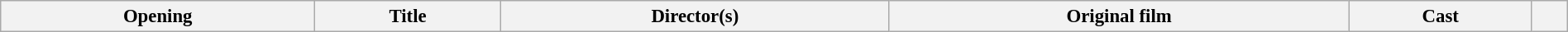<table class="wikitable sortable"  style="width:100%; font-size:95%;">
<tr>
<th scope="col" rowspan="2">Opening</th>
<th scope="col" rowspan="2">Title</th>
<th scope="col" rowspan="2">Director(s)</th>
<th scope="col" colspan="2">Original film</th>
<th scope="col" rowspan="2">Cast</th>
<th scope="col" rowspan="2" class="unsortable"></th>
</tr>
</table>
